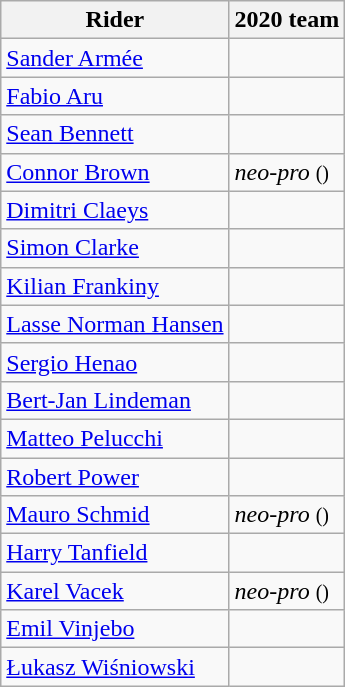<table class="wikitable">
<tr>
<th>Rider</th>
<th>2020 team</th>
</tr>
<tr>
<td><a href='#'>Sander Armée</a></td>
<td></td>
</tr>
<tr>
<td><a href='#'>Fabio Aru</a></td>
<td></td>
</tr>
<tr>
<td><a href='#'>Sean Bennett</a></td>
<td></td>
</tr>
<tr>
<td><a href='#'>Connor Brown</a></td>
<td><em>neo-pro</em> <small>()</small></td>
</tr>
<tr>
<td><a href='#'>Dimitri Claeys</a></td>
<td></td>
</tr>
<tr>
<td><a href='#'>Simon Clarke</a></td>
<td></td>
</tr>
<tr>
<td><a href='#'>Kilian Frankiny</a></td>
<td></td>
</tr>
<tr>
<td><a href='#'>Lasse Norman Hansen</a></td>
<td></td>
</tr>
<tr>
<td><a href='#'>Sergio Henao</a></td>
<td></td>
</tr>
<tr>
<td><a href='#'>Bert-Jan Lindeman</a></td>
<td></td>
</tr>
<tr>
<td><a href='#'>Matteo Pelucchi</a></td>
<td></td>
</tr>
<tr>
<td><a href='#'>Robert Power</a></td>
<td></td>
</tr>
<tr>
<td><a href='#'>Mauro Schmid</a></td>
<td><em>neo-pro</em> <small>()</small></td>
</tr>
<tr>
<td><a href='#'>Harry Tanfield</a></td>
<td></td>
</tr>
<tr>
<td><a href='#'>Karel Vacek</a></td>
<td><em>neo-pro</em> <small>()</small></td>
</tr>
<tr>
<td><a href='#'>Emil Vinjebo</a></td>
<td></td>
</tr>
<tr>
<td><a href='#'>Łukasz Wiśniowski</a></td>
<td></td>
</tr>
</table>
